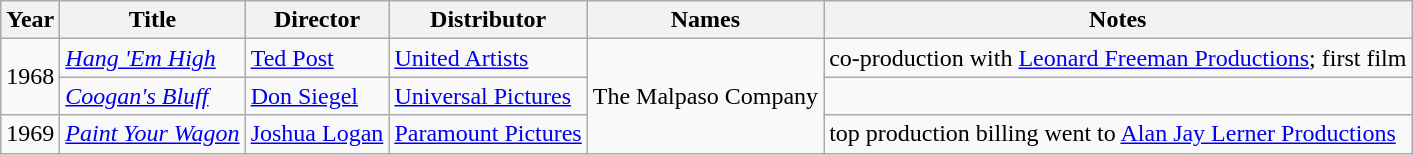<table class="wikitable sortable">
<tr>
<th>Year</th>
<th>Title</th>
<th>Director</th>
<th>Distributor</th>
<th>Names</th>
<th>Notes</th>
</tr>
<tr>
<td rowspan="2">1968</td>
<td><em><a href='#'>Hang 'Em High</a></em></td>
<td><a href='#'>Ted Post</a></td>
<td><a href='#'>United Artists</a></td>
<td rowspan="3">The Malpaso Company</td>
<td>co-production with <a href='#'>Leonard Freeman Productions</a>; first film</td>
</tr>
<tr>
<td><em><a href='#'>Coogan's Bluff</a></em></td>
<td><a href='#'>Don Siegel</a></td>
<td><a href='#'>Universal Pictures</a></td>
<td></td>
</tr>
<tr>
<td>1969</td>
<td><em><a href='#'>Paint Your Wagon</a></em></td>
<td><a href='#'>Joshua Logan</a></td>
<td><a href='#'>Paramount Pictures</a></td>
<td>top production billing went to <a href='#'>Alan Jay Lerner Productions</a></td>
</tr>
</table>
